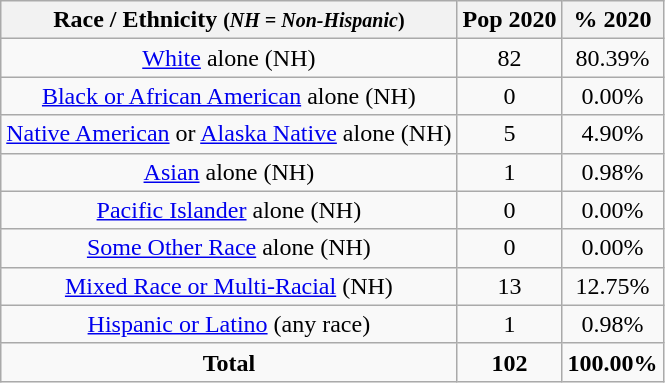<table class="wikitable" style="text-align:center;">
<tr>
<th>Race / Ethnicity <small>(<em>NH = Non-Hispanic</em>)</small></th>
<th>Pop 2020</th>
<th>% 2020</th>
</tr>
<tr>
<td><a href='#'>White</a> alone (NH)</td>
<td>82</td>
<td>80.39%</td>
</tr>
<tr>
<td><a href='#'>Black or African American</a> alone (NH)</td>
<td>0</td>
<td>0.00%</td>
</tr>
<tr>
<td><a href='#'>Native American</a> or <a href='#'>Alaska Native</a> alone (NH)</td>
<td>5</td>
<td>4.90%</td>
</tr>
<tr>
<td><a href='#'>Asian</a> alone (NH)</td>
<td>1</td>
<td>0.98%</td>
</tr>
<tr>
<td><a href='#'>Pacific Islander</a> alone (NH)</td>
<td>0</td>
<td>0.00%</td>
</tr>
<tr>
<td><a href='#'>Some Other Race</a> alone (NH)</td>
<td>0</td>
<td>0.00%</td>
</tr>
<tr>
<td><a href='#'>Mixed Race or Multi-Racial</a> (NH)</td>
<td>13</td>
<td>12.75%</td>
</tr>
<tr>
<td><a href='#'>Hispanic or Latino</a> (any race)</td>
<td>1</td>
<td>0.98%</td>
</tr>
<tr>
<td><strong>Total</strong></td>
<td><strong>102</strong></td>
<td><strong>100.00%</strong></td>
</tr>
</table>
